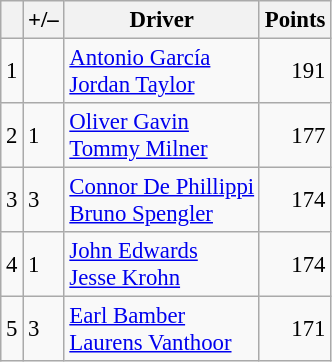<table class="wikitable" style="font-size: 95%;">
<tr>
<th scope="col"></th>
<th scope="col">+/–</th>
<th scope="col">Driver</th>
<th scope="col">Points</th>
</tr>
<tr>
<td align=center>1</td>
<td align="left"></td>
<td> <a href='#'>Antonio García</a><br> <a href='#'>Jordan Taylor</a></td>
<td align=right>191</td>
</tr>
<tr>
<td align=center>2</td>
<td align="left"> 1</td>
<td> <a href='#'>Oliver Gavin</a><br> <a href='#'>Tommy Milner</a></td>
<td align=right>177</td>
</tr>
<tr>
<td align=center>3</td>
<td align="left"> 3</td>
<td> <a href='#'>Connor De Phillippi</a><br> <a href='#'>Bruno Spengler</a></td>
<td align=right>174</td>
</tr>
<tr>
<td align=center>4</td>
<td align="left"> 1</td>
<td> <a href='#'>John Edwards</a><br> <a href='#'>Jesse Krohn</a></td>
<td align=right>174</td>
</tr>
<tr>
<td align=center>5</td>
<td align="left"> 3</td>
<td> <a href='#'>Earl Bamber</a><br> <a href='#'>Laurens Vanthoor</a></td>
<td align=right>171</td>
</tr>
</table>
